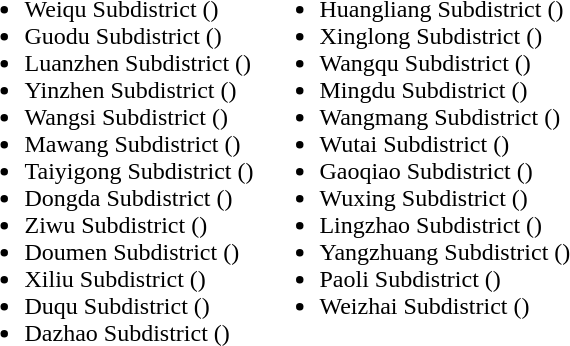<table>
<tr>
<td valign="top"><br><ul><li>Weiqu Subdistrict ()</li><li>Guodu Subdistrict ()</li><li>Luanzhen Subdistrict ()</li><li>Yinzhen Subdistrict ()</li><li>Wangsi Subdistrict ()</li><li>Mawang Subdistrict ()</li><li>Taiyigong Subdistrict ()</li><li>Dongda Subdistrict ()</li><li>Ziwu Subdistrict ()</li><li>Doumen Subdistrict ()</li><li>Xiliu Subdistrict ()</li><li>Duqu Subdistrict ()</li><li>Dazhao Subdistrict ()</li></ul></td>
<td valign="top"><br><ul><li>Huangliang Subdistrict ()</li><li>Xinglong Subdistrict ()</li><li>Wangqu Subdistrict ()</li><li>Mingdu Subdistrict ()</li><li>Wangmang Subdistrict ()</li><li>Wutai Subdistrict ()</li><li>Gaoqiao Subdistrict ()</li><li>Wuxing Subdistrict ()</li><li>Lingzhao Subdistrict ()</li><li>Yangzhuang Subdistrict ()</li><li>Paoli Subdistrict ()</li><li>Weizhai Subdistrict ()</li></ul></td>
</tr>
</table>
